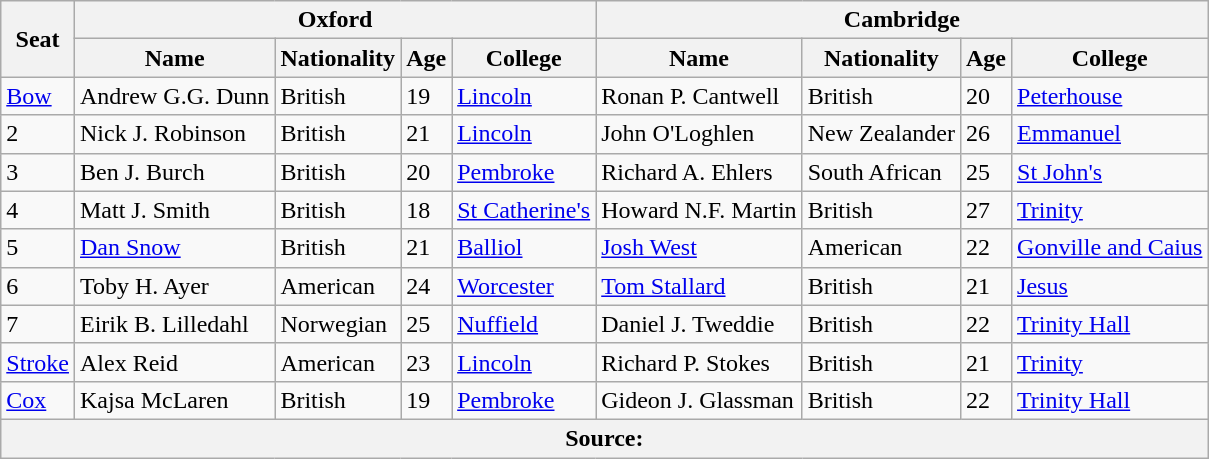<table class=wikitable>
<tr>
<th rowspan="2">Seat</th>
<th colspan="4">Oxford <br> </th>
<th colspan="4">Cambridge <br> </th>
</tr>
<tr>
<th>Name</th>
<th>Nationality</th>
<th>Age</th>
<th>College</th>
<th>Name</th>
<th>Nationality</th>
<th>Age</th>
<th>College</th>
</tr>
<tr>
<td><a href='#'>Bow</a></td>
<td>Andrew G.G. Dunn</td>
<td>British</td>
<td>19</td>
<td><a href='#'>Lincoln</a></td>
<td>Ronan P. Cantwell</td>
<td>British</td>
<td>20</td>
<td><a href='#'>Peterhouse</a></td>
</tr>
<tr>
<td>2</td>
<td>Nick J. Robinson</td>
<td>British</td>
<td>21</td>
<td><a href='#'>Lincoln</a></td>
<td>John O'Loghlen</td>
<td>New Zealander</td>
<td>26</td>
<td><a href='#'>Emmanuel</a></td>
</tr>
<tr>
<td>3</td>
<td>Ben J. Burch</td>
<td>British</td>
<td>20</td>
<td><a href='#'>Pembroke</a></td>
<td>Richard A. Ehlers</td>
<td>South African</td>
<td>25</td>
<td><a href='#'>St John's</a></td>
</tr>
<tr>
<td>4</td>
<td>Matt J. Smith</td>
<td>British</td>
<td>18</td>
<td><a href='#'>St Catherine's</a></td>
<td>Howard N.F. Martin</td>
<td>British</td>
<td>27</td>
<td><a href='#'>Trinity</a></td>
</tr>
<tr>
<td>5</td>
<td><a href='#'>Dan Snow</a></td>
<td>British</td>
<td>21</td>
<td><a href='#'>Balliol</a></td>
<td><a href='#'>Josh West</a></td>
<td>American</td>
<td>22</td>
<td><a href='#'>Gonville and Caius</a></td>
</tr>
<tr>
<td>6</td>
<td>Toby H. Ayer</td>
<td>American</td>
<td>24</td>
<td><a href='#'>Worcester</a></td>
<td><a href='#'>Tom Stallard</a></td>
<td>British</td>
<td>21</td>
<td><a href='#'>Jesus</a></td>
</tr>
<tr>
<td>7</td>
<td>Eirik B. Lilledahl</td>
<td>Norwegian</td>
<td>25</td>
<td><a href='#'>Nuffield</a></td>
<td>Daniel J. Tweddie</td>
<td>British</td>
<td>22</td>
<td><a href='#'>Trinity Hall</a></td>
</tr>
<tr>
<td><a href='#'>Stroke</a></td>
<td>Alex Reid</td>
<td>American</td>
<td>23</td>
<td><a href='#'>Lincoln</a></td>
<td>Richard P. Stokes</td>
<td>British</td>
<td>21</td>
<td><a href='#'>Trinity</a></td>
</tr>
<tr>
<td><a href='#'>Cox</a></td>
<td>Kajsa McLaren</td>
<td>British</td>
<td>19</td>
<td><a href='#'>Pembroke</a></td>
<td>Gideon J. Glassman</td>
<td>British</td>
<td>22</td>
<td><a href='#'>Trinity Hall</a></td>
</tr>
<tr>
<th colspan=9>Source:</th>
</tr>
</table>
